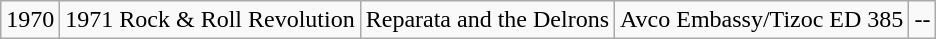<table class="wikitable">
<tr>
<td>1970</td>
<td>1971 Rock & Roll Revolution</td>
<td>Reparata and the Delrons</td>
<td> Avco Embassy/Tizoc ED 385</td>
<td>--</td>
</tr>
</table>
